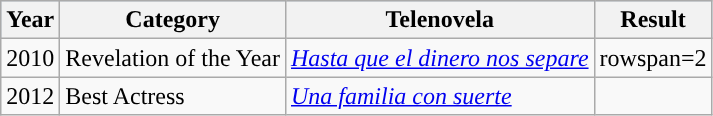<table class="wikitable">
<tr style="background:#b0c4de;">
<th>Year</th>
<th>Category</th>
<th>Telenovela</th>
<th>Result</th>
</tr>
<tr>
<td>2010</td>
<td>Revelation of the Year</td>
<td><em><a href='#'>Hasta que el dinero nos separe</a></em></td>
<td>rowspan=2 </td>
</tr>
<tr>
<td>2012</td>
<td>Best Actress</td>
<td><em><a href='#'>Una familia con suerte</a></em></td>
</tr>
</table>
